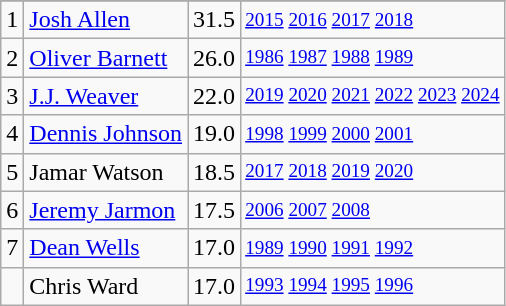<table class="wikitable">
<tr>
</tr>
<tr>
<td>1</td>
<td><a href='#'>Josh Allen</a></td>
<td>31.5</td>
<td style="font-size:80%;"><a href='#'>2015</a> <a href='#'>2016</a> <a href='#'>2017</a> <a href='#'>2018</a></td>
</tr>
<tr>
<td>2</td>
<td><a href='#'>Oliver Barnett</a></td>
<td>26.0</td>
<td style="font-size:80%;"><a href='#'>1986</a> <a href='#'>1987</a> <a href='#'>1988</a> <a href='#'>1989</a></td>
</tr>
<tr>
<td>3</td>
<td><a href='#'>J.J. Weaver</a></td>
<td>22.0</td>
<td style="font-size:80%;"><a href='#'>2019</a> <a href='#'>2020</a> <a href='#'>2021</a> <a href='#'>2022</a> <a href='#'>2023</a> <a href='#'>2024</a></td>
</tr>
<tr>
<td>4</td>
<td><a href='#'>Dennis Johnson</a></td>
<td>19.0</td>
<td style="font-size:80%;"><a href='#'>1998</a> <a href='#'>1999</a> <a href='#'>2000</a> <a href='#'>2001</a></td>
</tr>
<tr>
<td>5</td>
<td>Jamar Watson</td>
<td>18.5</td>
<td style="font-size:80%;"><a href='#'>2017</a> <a href='#'>2018</a> <a href='#'>2019</a> <a href='#'>2020</a></td>
</tr>
<tr>
<td>6</td>
<td><a href='#'>Jeremy Jarmon</a></td>
<td>17.5</td>
<td style="font-size:80%;"><a href='#'>2006</a> <a href='#'>2007</a> <a href='#'>2008</a></td>
</tr>
<tr>
<td>7</td>
<td><a href='#'>Dean Wells</a></td>
<td>17.0</td>
<td style="font-size:80%;"><a href='#'>1989</a> <a href='#'>1990</a> <a href='#'>1991</a> <a href='#'>1992</a></td>
</tr>
<tr>
<td></td>
<td>Chris Ward</td>
<td>17.0</td>
<td style="font-size:80%;"><a href='#'>1993</a> <a href='#'>1994</a> <a href='#'>1995</a> <a href='#'>1996</a></td>
</tr>
</table>
